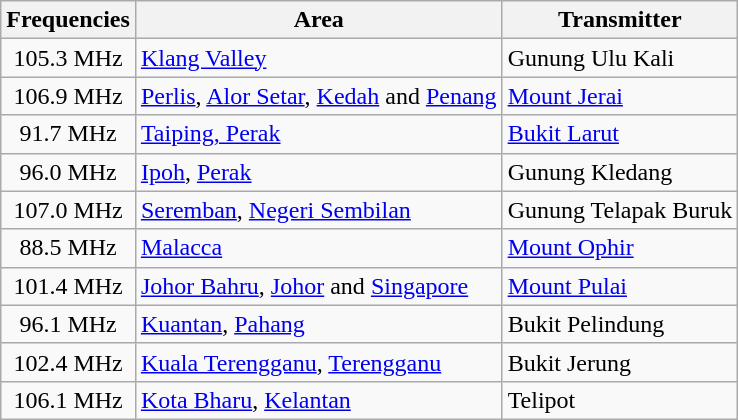<table class="wikitable">
<tr>
<th>Frequencies</th>
<th>Area</th>
<th>Transmitter</th>
</tr>
<tr>
<td style="text-align:center;">105.3 MHz</td>
<td><a href='#'>Klang Valley</a></td>
<td>Gunung Ulu Kali</td>
</tr>
<tr>
<td style="text-align:center;">106.9 MHz</td>
<td><a href='#'>Perlis</a>, <a href='#'>Alor Setar</a>, <a href='#'>Kedah</a> and <a href='#'>Penang</a></td>
<td><a href='#'>Mount Jerai</a></td>
</tr>
<tr>
<td style="text-align:center;">91.7 MHz</td>
<td><a href='#'>Taiping, Perak</a></td>
<td><a href='#'>Bukit Larut</a></td>
</tr>
<tr>
<td style="text-align:center;">96.0 MHz</td>
<td><a href='#'>Ipoh</a>, <a href='#'>Perak</a></td>
<td>Gunung Kledang</td>
</tr>
<tr>
<td style="text-align:center;">107.0 MHz</td>
<td><a href='#'>Seremban</a>, <a href='#'>Negeri Sembilan</a></td>
<td>Gunung Telapak Buruk</td>
</tr>
<tr>
<td style="text-align:center;">88.5 MHz</td>
<td><a href='#'>Malacca</a></td>
<td><a href='#'>Mount Ophir</a></td>
</tr>
<tr>
<td style="text-align:center;">101.4 MHz</td>
<td><a href='#'>Johor Bahru</a>, <a href='#'>Johor</a> and <a href='#'>Singapore</a></td>
<td><a href='#'>Mount Pulai</a></td>
</tr>
<tr>
<td style="text-align:center;">96.1 MHz</td>
<td><a href='#'>Kuantan</a>, <a href='#'>Pahang</a></td>
<td>Bukit Pelindung</td>
</tr>
<tr>
<td style="text-align:center;">102.4 MHz</td>
<td><a href='#'>Kuala Terengganu</a>, <a href='#'>Terengganu</a></td>
<td>Bukit Jerung</td>
</tr>
<tr>
<td style="text-align:center;">106.1 MHz</td>
<td><a href='#'>Kota Bharu</a>, <a href='#'>Kelantan</a></td>
<td>Telipot</td>
</tr>
</table>
